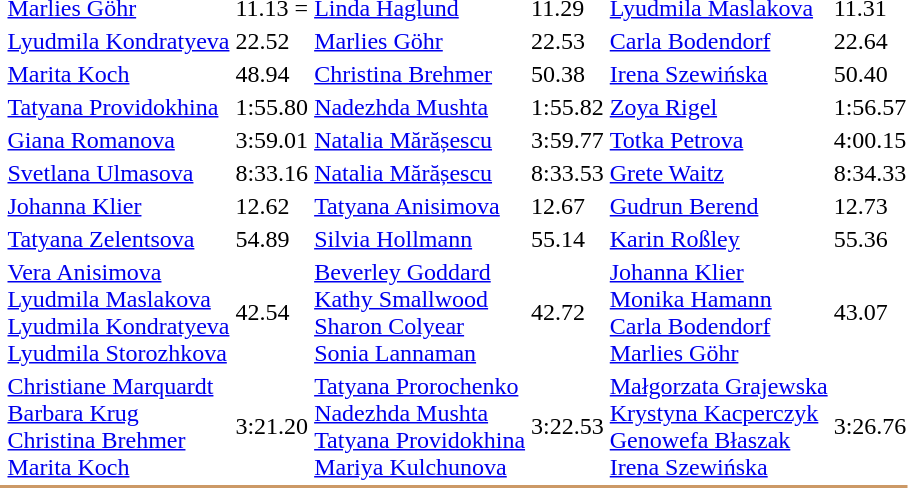<table>
<tr>
<td></td>
<td><a href='#'>Marlies Göhr</a><br></td>
<td>11.13 =</td>
<td><a href='#'>Linda Haglund</a><br></td>
<td>11.29</td>
<td><a href='#'>Lyudmila Maslakova</a><br></td>
<td>11.31</td>
</tr>
<tr>
<td></td>
<td><a href='#'>Lyudmila Kondratyeva</a><br></td>
<td>22.52</td>
<td><a href='#'>Marlies Göhr</a><br></td>
<td>22.53</td>
<td><a href='#'>Carla Bodendorf</a><br></td>
<td>22.64</td>
</tr>
<tr>
<td></td>
<td><a href='#'>Marita Koch</a><br></td>
<td>48.94 </td>
<td><a href='#'>Christina Brehmer</a><br></td>
<td>50.38</td>
<td><a href='#'>Irena Szewińska</a><br></td>
<td>50.40</td>
</tr>
<tr>
<td></td>
<td><a href='#'>Tatyana Providokhina</a><br></td>
<td>1:55.80 </td>
<td><a href='#'>Nadezhda Mushta</a><br></td>
<td>1:55.82</td>
<td><a href='#'>Zoya Rigel</a><br></td>
<td>1:56.57</td>
</tr>
<tr>
<td></td>
<td><a href='#'>Giana Romanova</a><br></td>
<td>3:59.01 </td>
<td><a href='#'>Natalia Mărășescu</a><br></td>
<td>3:59.77</td>
<td><a href='#'>Totka Petrova</a><br></td>
<td>4:00.15</td>
</tr>
<tr>
<td></td>
<td><a href='#'>Svetlana Ulmasova</a><br></td>
<td>8:33.16 </td>
<td><a href='#'>Natalia Mărășescu</a><br></td>
<td>8:33.53</td>
<td><a href='#'>Grete Waitz</a><br></td>
<td>8:34.33</td>
</tr>
<tr>
<td></td>
<td><a href='#'>Johanna Klier</a><br></td>
<td>12.62</td>
<td><a href='#'>Tatyana Anisimova</a><br></td>
<td>12.67</td>
<td><a href='#'>Gudrun Berend</a><br></td>
<td>12.73</td>
</tr>
<tr>
<td></td>
<td><a href='#'>Tatyana Zelentsova</a><br></td>
<td>54.89</td>
<td><a href='#'>Silvia Hollmann</a><br></td>
<td>55.14</td>
<td><a href='#'>Karin Roßley</a><br></td>
<td>55.36</td>
</tr>
<tr>
<td></td>
<td><a href='#'>Vera Anisimova</a> <br> <a href='#'>Lyudmila Maslakova</a> <br> <a href='#'>Lyudmila Kondratyeva</a> <br> <a href='#'>Lyudmila Storozhkova</a><br></td>
<td>42.54</td>
<td><a href='#'>Beverley Goddard</a> <br> <a href='#'>Kathy Smallwood</a> <br> <a href='#'>Sharon Colyear</a> <br> <a href='#'>Sonia Lannaman</a><br></td>
<td>42.72</td>
<td><a href='#'>Johanna Klier</a> <br> <a href='#'>Monika Hamann</a> <br> <a href='#'>Carla Bodendorf</a> <br> <a href='#'>Marlies Göhr</a><br></td>
<td>43.07</td>
</tr>
<tr>
<td></td>
<td><a href='#'>Christiane Marquardt</a> <br> <a href='#'>Barbara Krug</a> <br> <a href='#'>Christina Brehmer</a> <br> <a href='#'>Marita Koch</a> <br></td>
<td>3:21.20 </td>
<td><a href='#'>Tatyana Prorochenko</a> <br> <a href='#'>Nadezhda Mushta</a> <br> <a href='#'>Tatyana Providokhina</a> <br> <a href='#'>Mariya Kulchunova</a><br></td>
<td>3:22.53</td>
<td><a href='#'>Małgorzata Grajewska</a> <br> <a href='#'>Krystyna Kacperczyk</a> <br> <a href='#'>Genowefa Błaszak</a> <br> <a href='#'>Irena Szewińska</a><br></td>
<td>3:26.76</td>
</tr>
<tr bgcolor= CC9966>
<td colspan=7></td>
</tr>
</table>
